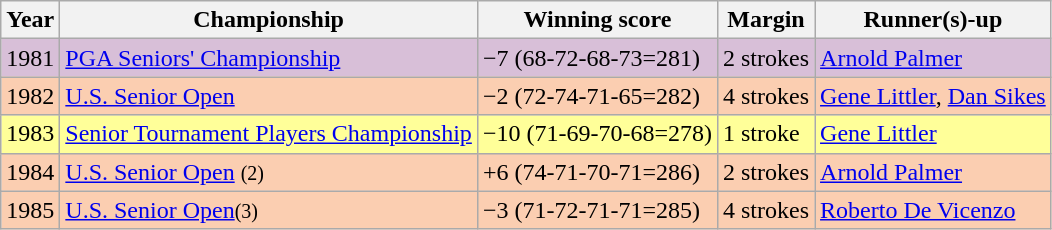<table class="sortable wikitable">
<tr>
<th>Year</th>
<th>Championship</th>
<th>Winning score</th>
<th>Margin</th>
<th>Runner(s)-up</th>
</tr>
<tr style="background:#D8BFD8;">
<td>1981</td>
<td><a href='#'>PGA Seniors' Championship</a></td>
<td>−7 (68-72-68-73=281)</td>
<td>2 strokes</td>
<td> <a href='#'>Arnold Palmer</a></td>
</tr>
<tr style="background:#FBCEB1;">
<td>1982</td>
<td><a href='#'>U.S. Senior Open</a></td>
<td>−2 (72-74-71-65=282)</td>
<td>4 strokes</td>
<td> <a href='#'>Gene Littler</a>,  <a href='#'>Dan Sikes</a></td>
</tr>
<tr style="background:#FFFF99;">
<td>1983</td>
<td><a href='#'>Senior Tournament Players Championship</a></td>
<td>−10 (71-69-70-68=278)</td>
<td>1 stroke</td>
<td> <a href='#'>Gene Littler</a></td>
</tr>
<tr style="background:#FBCEB1;">
<td>1984</td>
<td><a href='#'>U.S. Senior Open</a> <small>(2)</small></td>
<td>+6 (74-71-70-71=286)</td>
<td>2 strokes</td>
<td> <a href='#'>Arnold Palmer</a></td>
</tr>
<tr style="background:#FBCEB1;">
<td>1985</td>
<td><a href='#'>U.S. Senior Open</a><small>(3)</small></td>
<td>−3 (71-72-71-71=285)</td>
<td>4 strokes</td>
<td> <a href='#'>Roberto De Vicenzo</a></td>
</tr>
</table>
